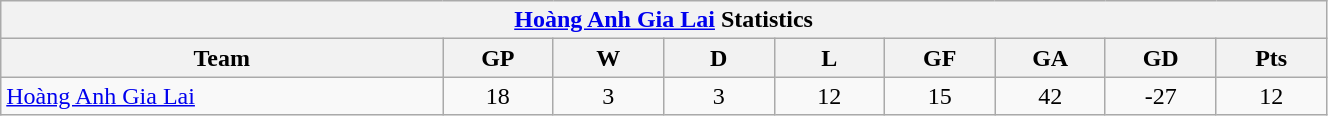<table width=70% class="wikitable" style="text-align:center;">
<tr>
<th colspan=9><a href='#'>Hoàng Anh Gia Lai</a> Statistics</th>
</tr>
<tr>
<th width=20%>Team</th>
<th width=5%>GP</th>
<th width=5%>W</th>
<th width=5%>D</th>
<th width=5%>L</th>
<th width=5%>GF</th>
<th width=5%>GA</th>
<th width=5%>GD</th>
<th width=5%>Pts</th>
</tr>
<tr>
<td style="text-align:left;"> <a href='#'>Hoàng Anh Gia Lai</a></td>
<td>18</td>
<td>3</td>
<td>3</td>
<td>12</td>
<td>15</td>
<td>42</td>
<td>-27</td>
<td>12</td>
</tr>
</table>
